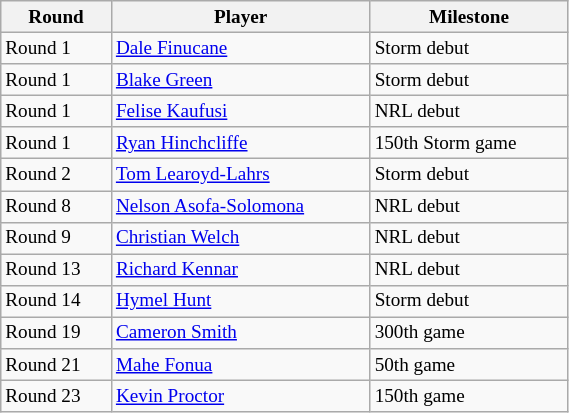<table class="wikitable"  style="font-size:80%; width:30%;">
<tr>
<th>Round</th>
<th>Player</th>
<th>Milestone</th>
</tr>
<tr>
<td>Round 1</td>
<td><a href='#'>Dale Finucane</a></td>
<td>Storm debut</td>
</tr>
<tr>
<td>Round 1</td>
<td><a href='#'>Blake Green</a></td>
<td>Storm debut</td>
</tr>
<tr>
<td>Round 1</td>
<td><a href='#'>Felise Kaufusi</a></td>
<td>NRL debut</td>
</tr>
<tr>
<td>Round 1</td>
<td><a href='#'>Ryan Hinchcliffe</a></td>
<td>150th Storm game</td>
</tr>
<tr>
<td>Round 2</td>
<td><a href='#'>Tom Learoyd-Lahrs</a></td>
<td>Storm debut</td>
</tr>
<tr>
<td>Round 8</td>
<td><a href='#'>Nelson Asofa-Solomona</a></td>
<td>NRL debut</td>
</tr>
<tr>
<td>Round 9</td>
<td><a href='#'>Christian Welch</a></td>
<td>NRL debut</td>
</tr>
<tr>
<td>Round 13</td>
<td><a href='#'>Richard Kennar</a></td>
<td>NRL debut</td>
</tr>
<tr>
<td>Round 14</td>
<td><a href='#'>Hymel Hunt</a></td>
<td>Storm debut</td>
</tr>
<tr>
<td>Round 19</td>
<td><a href='#'>Cameron Smith</a></td>
<td>300th game</td>
</tr>
<tr>
<td>Round 21</td>
<td><a href='#'>Mahe Fonua</a></td>
<td>50th game</td>
</tr>
<tr>
<td>Round 23</td>
<td><a href='#'>Kevin Proctor</a></td>
<td>150th game</td>
</tr>
</table>
